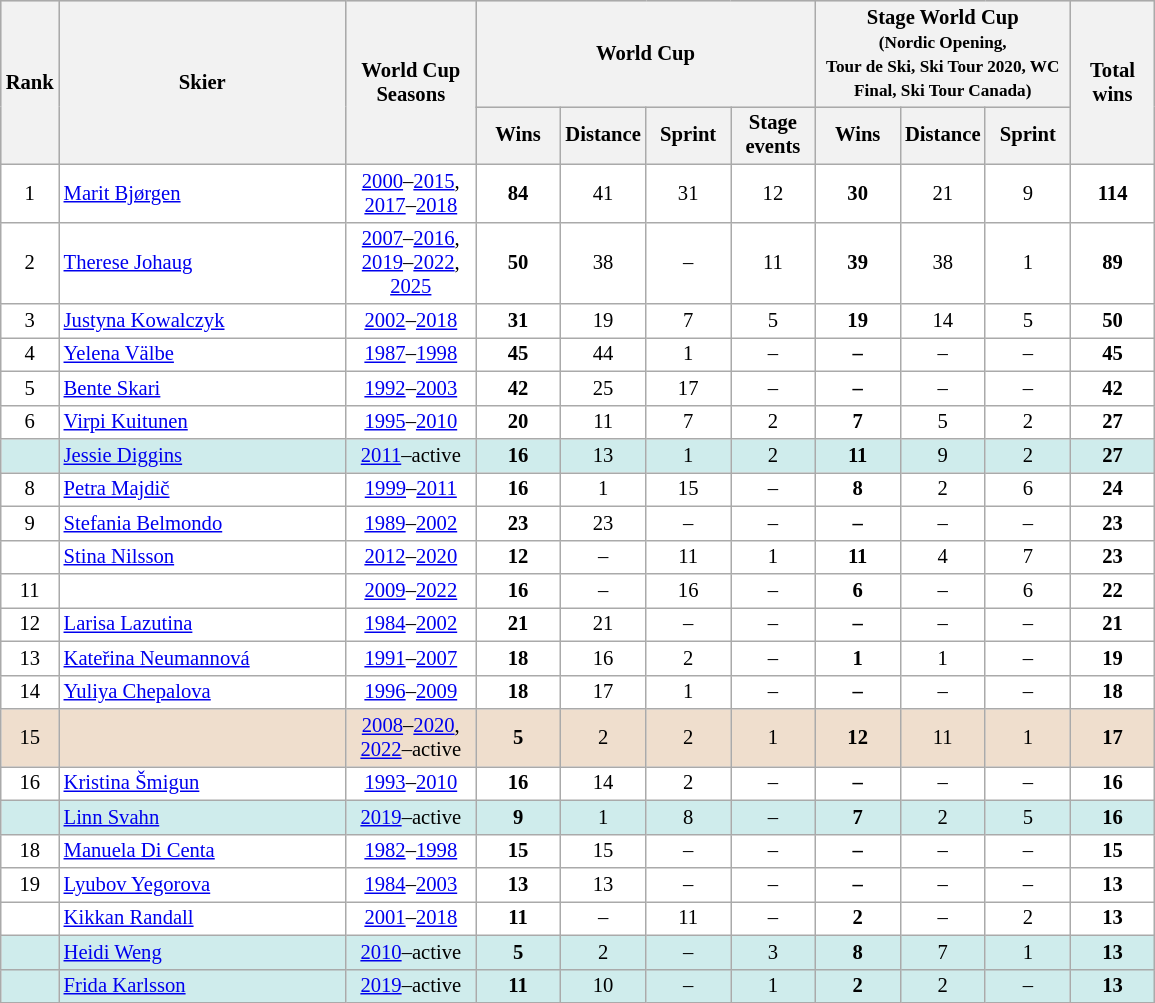<table class="wikitable plainrowheaders" style="background:#fff; font-size:86%; line-height:16px; border:gray solid 1px">
<tr style="background:#ccc; text-align:center;">
<th rowspan="2" style="width:20px;">Rank</th>
<th rowspan="2" style="width:185px;">Skier</th>
<th rowspan="2" style="width:80px;">World Cup Seasons</th>
<th colspan="4"  style="text-align:center; width:100px;">World Cup</th>
<th colspan="3"  style="text-align:center; width:100px;">Stage World Cup<br><small>(Nordic Opening,<br>Tour de Ski, Ski Tour 2020, WC Final, Ski Tour Canada)</small></th>
<th rowspan="2"  style="text-align:center; width:50px;">Total wins</th>
</tr>
<tr>
<th style="text-align:center; width:50px;">Wins</th>
<th style="text-align:center; width:50px;">Distance</th>
<th style="text-align:center; width:50px;">Sprint</th>
<th style="text-align:center; width:50px;">Stage events</th>
<th style="text-align:center; width:50px;">Wins</th>
<th style="text-align:center; width:50px;">Distance</th>
<th style="text-align:center; width:50px;">Sprint</th>
</tr>
<tr align=center>
<td>1</td>
<td align=left> <a href='#'>Marit Bjørgen</a></td>
<td><a href='#'>2000</a>–<a href='#'>2015</a>, <a href='#'>2017</a>–<a href='#'>2018</a></td>
<td><strong>84</strong></td>
<td>41</td>
<td>31</td>
<td>12</td>
<td><strong>30</strong></td>
<td>21</td>
<td>9</td>
<td><strong>114</strong></td>
</tr>
<tr align=center>
<td>2</td>
<td align=left> <a href='#'>Therese Johaug</a></td>
<td><a href='#'>2007</a>–<a href='#'>2016</a>, <a href='#'>2019</a>–<a href='#'>2022</a>, <a href='#'>2025</a></td>
<td><strong>50</strong></td>
<td>38</td>
<td>–</td>
<td>11</td>
<td><strong>39</strong></td>
<td>38</td>
<td>1</td>
<td><strong>89</strong></td>
</tr>
<tr align=center>
<td>3</td>
<td align=left> <a href='#'>Justyna Kowalczyk</a></td>
<td><a href='#'>2002</a>–<a href='#'>2018</a></td>
<td><strong>31</strong></td>
<td>19</td>
<td>7</td>
<td>5</td>
<td><strong>19</strong></td>
<td>14</td>
<td>5</td>
<td><strong>50</strong></td>
</tr>
<tr align=center>
<td>4</td>
<td align=left> <a href='#'>Yelena Välbe</a></td>
<td><a href='#'>1987</a>–<a href='#'>1998</a></td>
<td><strong>45</strong></td>
<td>44</td>
<td>1</td>
<td>–</td>
<td><strong>–</strong></td>
<td>–</td>
<td>–</td>
<td><strong>45</strong></td>
</tr>
<tr align=center>
<td>5</td>
<td align=left> <a href='#'>Bente Skari</a></td>
<td><a href='#'>1992</a>–<a href='#'>2003</a></td>
<td><strong>42</strong></td>
<td>25</td>
<td>17</td>
<td>–</td>
<td><strong>–</strong></td>
<td>–</td>
<td>–</td>
<td><strong>42</strong></td>
</tr>
<tr align=center>
<td>6</td>
<td align=left> <a href='#'>Virpi Kuitunen</a></td>
<td><a href='#'>1995</a>–<a href='#'>2010</a></td>
<td><strong>20</strong></td>
<td>11</td>
<td>7</td>
<td>2</td>
<td><strong>7</strong></td>
<td>5</td>
<td>2</td>
<td><strong>27</strong></td>
</tr>
<tr style="background:#cfecec; text-align:center;">
<td></td>
<td align=left> <a href='#'>Jessie Diggins</a></td>
<td><a href='#'>2011</a>–active</td>
<td><strong>16</strong></td>
<td>13</td>
<td>1</td>
<td>2</td>
<td><strong>11</strong></td>
<td>9</td>
<td>2</td>
<td><strong>27</strong></td>
</tr>
<tr align=center>
<td>8</td>
<td align=left> <a href='#'>Petra Majdič</a></td>
<td align=center><a href='#'>1999</a>–<a href='#'>2011</a></td>
<td><strong>16</strong></td>
<td>1</td>
<td>15</td>
<td>–</td>
<td><strong>8</strong></td>
<td>2</td>
<td>6</td>
<td><strong>24</strong></td>
</tr>
<tr align=center>
<td>9</td>
<td align=left> <a href='#'>Stefania Belmondo</a></td>
<td><a href='#'>1989</a>–<a href='#'>2002</a></td>
<td><strong>23</strong></td>
<td>23</td>
<td>–</td>
<td>–</td>
<td><strong>–</strong></td>
<td>–</td>
<td>–</td>
<td><strong>23</strong></td>
</tr>
<tr align=center>
<td></td>
<td align=left> <a href='#'>Stina Nilsson</a></td>
<td><a href='#'>2012</a>–<a href='#'>2020</a></td>
<td><strong>12</strong></td>
<td>–</td>
<td>11</td>
<td>1</td>
<td><strong>11</strong></td>
<td>4</td>
<td>7</td>
<td><strong>23</strong></td>
</tr>
<tr align=center>
<td>11</td>
<td align=left></td>
<td nowrap><a href='#'>2009</a>–<a href='#'>2022</a></td>
<td><strong>16</strong></td>
<td>–</td>
<td>16</td>
<td>–</td>
<td><strong>6</strong></td>
<td>–</td>
<td>6</td>
<td><strong>22</strong></td>
</tr>
<tr align=center>
<td>12</td>
<td align=left> <a href='#'>Larisa Lazutina</a></td>
<td><a href='#'>1984</a>–<a href='#'>2002</a></td>
<td><strong>21</strong></td>
<td>21</td>
<td>–</td>
<td>–</td>
<td><strong>–</strong></td>
<td>–</td>
<td>–</td>
<td><strong>21</strong></td>
</tr>
<tr align=center>
<td>13</td>
<td align=left> <a href='#'>Kateřina Neumannová</a></td>
<td><a href='#'>1991</a>–<a href='#'>2007</a></td>
<td><strong>18</strong></td>
<td>16</td>
<td>2</td>
<td>–</td>
<td><strong>1</strong></td>
<td>1</td>
<td>–</td>
<td><strong>19</strong></td>
</tr>
<tr align=center>
<td>14</td>
<td align=left> <a href='#'>Yuliya Chepalova</a></td>
<td><a href='#'>1996</a>–<a href='#'>2009</a></td>
<td><strong>18</strong></td>
<td>17</td>
<td>1</td>
<td>–</td>
<td><strong>–</strong></td>
<td>–</td>
<td>–</td>
<td><strong>18</strong></td>
</tr>
<tr style="background:#efdecd; text-align:center;">
<td>15</td>
<td align=left></td>
<td><a href='#'>2008</a>–<a href='#'>2020</a>, <a href='#'>2022</a>–active</td>
<td><strong>5</strong></td>
<td>2</td>
<td>2</td>
<td>1</td>
<td><strong>12</strong></td>
<td>11</td>
<td>1</td>
<td><strong>17</strong></td>
</tr>
<tr align=center>
<td>16</td>
<td align=left> <a href='#'>Kristina Šmigun</a></td>
<td><a href='#'>1993</a>–<a href='#'>2010</a></td>
<td><strong>16</strong></td>
<td>14</td>
<td>2</td>
<td>–</td>
<td><strong>–</strong></td>
<td>–</td>
<td>–</td>
<td><strong>16</strong></td>
</tr>
<tr style="background:#cfecec; text-align:center;">
<td></td>
<td align=left> <a href='#'>Linn Svahn</a></td>
<td><a href='#'>2019</a>–active</td>
<td><strong>9</strong></td>
<td>1</td>
<td>8</td>
<td>–</td>
<td><strong>7</strong></td>
<td>2</td>
<td>5</td>
<td><strong>16</strong></td>
</tr>
<tr align=center>
<td>18</td>
<td align=left> <a href='#'>Manuela Di Centa</a></td>
<td><a href='#'>1982</a>–<a href='#'>1998</a></td>
<td><strong>15</strong></td>
<td>15</td>
<td>–</td>
<td>–</td>
<td><strong>–</strong></td>
<td>–</td>
<td>–</td>
<td><strong>15</strong></td>
</tr>
<tr align=center>
<td>19</td>
<td align=left> <a href='#'>Lyubov Yegorova</a></td>
<td><a href='#'>1984</a>–<a href='#'>2003</a></td>
<td><strong>13</strong></td>
<td>13</td>
<td>–</td>
<td>–</td>
<td><strong>–</strong></td>
<td>–</td>
<td>–</td>
<td><strong>13</strong></td>
</tr>
<tr align=center>
<td></td>
<td align=left> <a href='#'>Kikkan Randall</a></td>
<td><a href='#'>2001</a>–<a href='#'>2018</a></td>
<td><strong>11</strong></td>
<td>–</td>
<td>11</td>
<td>–</td>
<td><strong>2</strong></td>
<td>–</td>
<td>2</td>
<td><strong>13</strong></td>
</tr>
<tr style="background:#cfecec; text-align:center;">
<td></td>
<td align=left> <a href='#'>Heidi Weng</a></td>
<td><a href='#'>2010</a>–active</td>
<td><strong>5</strong></td>
<td>2</td>
<td>–</td>
<td>3</td>
<td><strong>8</strong></td>
<td>7</td>
<td>1</td>
<td><strong>13</strong></td>
</tr>
<tr style="background:#cfecec; text-align:center;">
<td></td>
<td align=left> <a href='#'>Frida Karlsson</a></td>
<td><a href='#'>2019</a>–active</td>
<td><strong>11</strong></td>
<td>10</td>
<td>–</td>
<td>1</td>
<td><strong>2</strong></td>
<td>2</td>
<td>–</td>
<td><strong>13</strong></td>
</tr>
</table>
